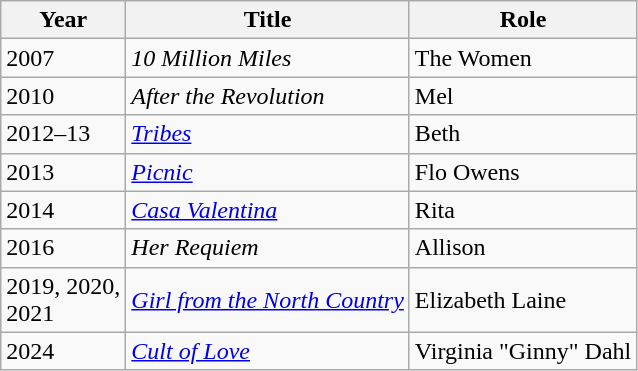<table class="wikitable sortable">
<tr>
<th>Year</th>
<th>Title</th>
<th>Role</th>
</tr>
<tr>
<td>2007</td>
<td><em>10 Million Miles</em></td>
<td>The Women</td>
</tr>
<tr>
<td>2010</td>
<td><em>After the Revolution</em></td>
<td>Mel</td>
</tr>
<tr>
<td>2012–13</td>
<td><em><a href='#'>Tribes</a></em></td>
<td>Beth</td>
</tr>
<tr>
<td>2013</td>
<td><em><a href='#'>Picnic</a></em></td>
<td>Flo Owens</td>
</tr>
<tr>
<td>2014</td>
<td><em><a href='#'>Casa Valentina</a></em></td>
<td>Rita</td>
</tr>
<tr>
<td>2016</td>
<td><em>Her Requiem</em></td>
<td>Allison</td>
</tr>
<tr>
<td>2019, 2020,<br>2021</td>
<td><em><a href='#'>Girl from the North Country</a></em></td>
<td>Elizabeth Laine</td>
</tr>
<tr>
<td>2024</td>
<td><em><a href='#'>Cult of Love</a></em></td>
<td>Virginia "Ginny" Dahl</td>
</tr>
</table>
